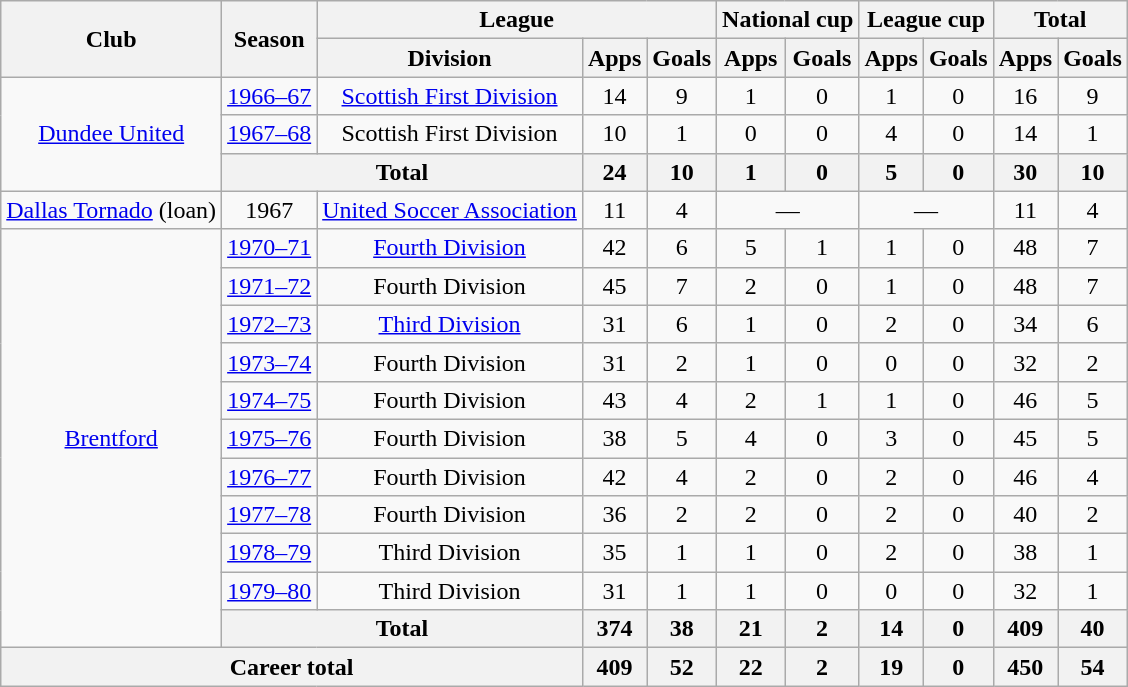<table class="wikitable" style="text-align: center;">
<tr>
<th rowspan="2">Club</th>
<th rowspan="2">Season</th>
<th colspan="3">League</th>
<th colspan="2">National cup</th>
<th colspan="2">League cup</th>
<th colspan="2">Total</th>
</tr>
<tr>
<th>Division</th>
<th>Apps</th>
<th>Goals</th>
<th>Apps</th>
<th>Goals</th>
<th>Apps</th>
<th>Goals</th>
<th>Apps</th>
<th>Goals</th>
</tr>
<tr>
<td rowspan="3"><a href='#'>Dundee United</a></td>
<td><a href='#'>1966–67</a></td>
<td><a href='#'>Scottish First Division</a></td>
<td>14</td>
<td>9</td>
<td>1</td>
<td>0</td>
<td>1</td>
<td>0</td>
<td>16</td>
<td>9</td>
</tr>
<tr>
<td><a href='#'>1967–68</a></td>
<td>Scottish First Division</td>
<td>10</td>
<td>1</td>
<td>0</td>
<td>0</td>
<td>4</td>
<td>0</td>
<td>14</td>
<td>1</td>
</tr>
<tr>
<th colspan="2">Total</th>
<th>24</th>
<th>10</th>
<th>1</th>
<th>0</th>
<th>5</th>
<th>0</th>
<th>30</th>
<th>10</th>
</tr>
<tr>
<td><a href='#'>Dallas Tornado</a> (loan)</td>
<td>1967</td>
<td><a href='#'>United Soccer Association</a></td>
<td>11</td>
<td>4</td>
<td colspan="2">—</td>
<td colspan="2">—</td>
<td>11</td>
<td>4</td>
</tr>
<tr>
<td rowspan="11"><a href='#'>Brentford</a></td>
<td><a href='#'>1970–71</a></td>
<td><a href='#'>Fourth Division</a></td>
<td>42</td>
<td>6</td>
<td>5</td>
<td>1</td>
<td>1</td>
<td>0</td>
<td>48</td>
<td>7</td>
</tr>
<tr>
<td><a href='#'>1971–72</a></td>
<td>Fourth Division</td>
<td>45</td>
<td>7</td>
<td>2</td>
<td>0</td>
<td>1</td>
<td>0</td>
<td>48</td>
<td>7</td>
</tr>
<tr>
<td><a href='#'>1972–73</a></td>
<td><a href='#'>Third Division</a></td>
<td>31</td>
<td>6</td>
<td>1</td>
<td>0</td>
<td>2</td>
<td>0</td>
<td>34</td>
<td>6</td>
</tr>
<tr>
<td><a href='#'>1973–74</a></td>
<td>Fourth Division</td>
<td>31</td>
<td>2</td>
<td>1</td>
<td>0</td>
<td>0</td>
<td>0</td>
<td>32</td>
<td>2</td>
</tr>
<tr>
<td><a href='#'>1974–75</a></td>
<td>Fourth Division</td>
<td>43</td>
<td>4</td>
<td>2</td>
<td>1</td>
<td>1</td>
<td>0</td>
<td>46</td>
<td>5</td>
</tr>
<tr>
<td><a href='#'>1975–76</a></td>
<td>Fourth Division</td>
<td>38</td>
<td>5</td>
<td>4</td>
<td>0</td>
<td>3</td>
<td>0</td>
<td>45</td>
<td>5</td>
</tr>
<tr>
<td><a href='#'>1976–77</a></td>
<td>Fourth Division</td>
<td>42</td>
<td>4</td>
<td>2</td>
<td>0</td>
<td>2</td>
<td>0</td>
<td>46</td>
<td>4</td>
</tr>
<tr>
<td><a href='#'>1977–78</a></td>
<td>Fourth Division</td>
<td>36</td>
<td>2</td>
<td>2</td>
<td>0</td>
<td>2</td>
<td>0</td>
<td>40</td>
<td>2</td>
</tr>
<tr>
<td><a href='#'>1978–79</a></td>
<td>Third Division</td>
<td>35</td>
<td>1</td>
<td>1</td>
<td>0</td>
<td>2</td>
<td>0</td>
<td>38</td>
<td>1</td>
</tr>
<tr>
<td><a href='#'>1979–80</a></td>
<td>Third Division</td>
<td>31</td>
<td>1</td>
<td>1</td>
<td>0</td>
<td>0</td>
<td>0</td>
<td>32</td>
<td>1</td>
</tr>
<tr>
<th colspan="2">Total</th>
<th>374</th>
<th>38</th>
<th>21</th>
<th>2</th>
<th>14</th>
<th>0</th>
<th>409</th>
<th>40</th>
</tr>
<tr>
<th colspan="3">Career total</th>
<th>409</th>
<th>52</th>
<th>22</th>
<th>2</th>
<th>19</th>
<th>0</th>
<th>450</th>
<th>54</th>
</tr>
</table>
